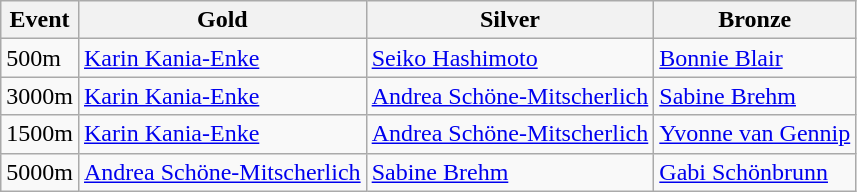<table class="wikitable">
<tr>
<th>Event</th>
<th>Gold<br></th>
<th>Silver<br></th>
<th>Bronze<br></th>
</tr>
<tr>
<td>500m</td>
<td><a href='#'>Karin Kania-Enke</a></td>
<td><a href='#'>Seiko Hashimoto</a></td>
<td><a href='#'>Bonnie Blair</a></td>
</tr>
<tr>
<td>3000m</td>
<td><a href='#'>Karin Kania-Enke</a></td>
<td><a href='#'>Andrea Schöne-Mitscherlich</a></td>
<td><a href='#'>Sabine Brehm</a></td>
</tr>
<tr>
<td>1500m</td>
<td><a href='#'>Karin Kania-Enke</a></td>
<td><a href='#'>Andrea Schöne-Mitscherlich</a></td>
<td><a href='#'>Yvonne van Gennip</a></td>
</tr>
<tr>
<td>5000m</td>
<td><a href='#'>Andrea Schöne-Mitscherlich</a></td>
<td><a href='#'>Sabine Brehm</a></td>
<td><a href='#'>Gabi Schönbrunn</a></td>
</tr>
</table>
